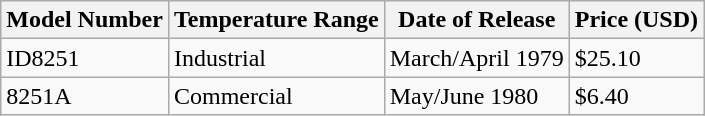<table class="wikitable">
<tr>
<th>Model Number</th>
<th>Temperature Range</th>
<th>Date of Release</th>
<th>Price (USD)</th>
</tr>
<tr>
<td>ID8251</td>
<td>Industrial</td>
<td>March/April 1979</td>
<td>$25.10</td>
</tr>
<tr>
<td>8251A</td>
<td>Commercial</td>
<td>May/June 1980</td>
<td>$6.40</td>
</tr>
</table>
